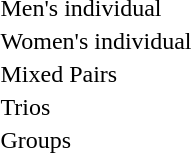<table>
<tr>
<td>Men's individual</td>
<td></td>
<td></td>
<td></td>
</tr>
<tr>
<td>Women's individual</td>
<td></td>
<td></td>
<td></td>
</tr>
<tr>
<td>Mixed Pairs</td>
<td></td>
<td></td>
<td></td>
</tr>
<tr>
<td>Trios</td>
<td></td>
<td></td>
<td></td>
</tr>
<tr>
<td>Groups</td>
<td></td>
<td></td>
<td></td>
</tr>
</table>
